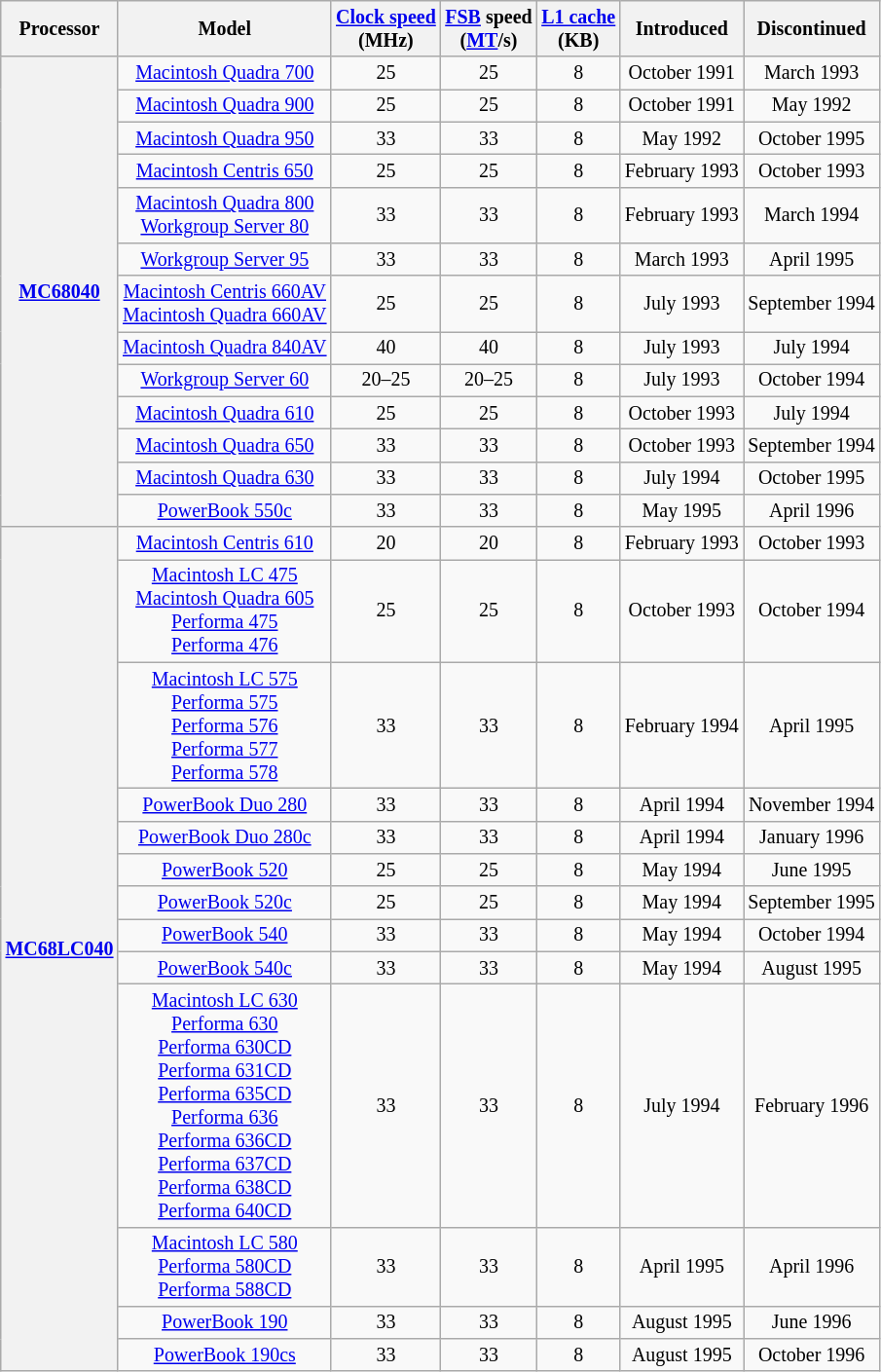<table class="wikitable sortable" style="font-size:smaller; text-align:center">
<tr>
<th>Processor</th>
<th>Model</th>
<th><a href='#'>Clock speed</a><br>(MHz)</th>
<th><a href='#'>FSB</a> speed<br>(<a href='#'>MT</a>/s)</th>
<th><a href='#'>L1 cache</a><br>(KB)</th>
<th>Introduced</th>
<th>Discontinued</th>
</tr>
<tr>
<th rowspan=13><a href='#'>MC68040</a></th>
<td><a href='#'>Macintosh Quadra 700</a></td>
<td>25</td>
<td>25</td>
<td>8</td>
<td>October 1991</td>
<td>March 1993</td>
</tr>
<tr>
<td><a href='#'>Macintosh Quadra 900</a></td>
<td>25</td>
<td>25</td>
<td>8</td>
<td>October 1991</td>
<td>May 1992</td>
</tr>
<tr>
<td><a href='#'>Macintosh Quadra 950</a></td>
<td>33</td>
<td>33</td>
<td>8</td>
<td>May 1992</td>
<td>October 1995</td>
</tr>
<tr>
<td><a href='#'>Macintosh Centris 650</a></td>
<td>25</td>
<td>25</td>
<td>8</td>
<td>February 1993</td>
<td>October 1993</td>
</tr>
<tr>
<td><a href='#'>Macintosh Quadra 800</a><br><a href='#'>Workgroup Server 80</a></td>
<td>33</td>
<td>33</td>
<td>8</td>
<td>February 1993</td>
<td>March 1994</td>
</tr>
<tr>
<td><a href='#'>Workgroup Server 95</a></td>
<td>33</td>
<td>33</td>
<td>8</td>
<td>March 1993</td>
<td>April 1995</td>
</tr>
<tr>
<td><a href='#'>Macintosh Centris 660AV</a><br><a href='#'>Macintosh Quadra 660AV</a></td>
<td>25</td>
<td>25</td>
<td>8</td>
<td>July 1993</td>
<td>September 1994</td>
</tr>
<tr>
<td><a href='#'>Macintosh Quadra 840AV</a></td>
<td>40</td>
<td>40</td>
<td>8</td>
<td>July 1993</td>
<td>July 1994</td>
</tr>
<tr>
<td><a href='#'>Workgroup Server 60</a></td>
<td>20–25</td>
<td>20–25</td>
<td>8</td>
<td>July 1993</td>
<td>October 1994</td>
</tr>
<tr>
<td><a href='#'>Macintosh Quadra 610</a></td>
<td>25</td>
<td>25</td>
<td>8</td>
<td>October 1993</td>
<td>July 1994</td>
</tr>
<tr>
<td><a href='#'>Macintosh Quadra 650</a></td>
<td>33</td>
<td>33</td>
<td>8</td>
<td>October 1993</td>
<td>September 1994</td>
</tr>
<tr>
<td><a href='#'>Macintosh Quadra 630</a></td>
<td>33</td>
<td>33</td>
<td>8</td>
<td>July 1994</td>
<td>October 1995</td>
</tr>
<tr>
<td><a href='#'>PowerBook 550c</a></td>
<td>33</td>
<td>33</td>
<td>8</td>
<td>May 1995</td>
<td>April 1996</td>
</tr>
<tr>
<th rowspan=13><a href='#'>MC68LC040</a></th>
<td><a href='#'>Macintosh Centris 610</a></td>
<td>20</td>
<td>20</td>
<td>8</td>
<td>February 1993</td>
<td>October 1993</td>
</tr>
<tr>
<td><a href='#'>Macintosh LC 475</a><br><a href='#'>Macintosh Quadra 605</a><br><a href='#'>Performa 475</a><br><a href='#'>Performa 476</a></td>
<td>25</td>
<td>25</td>
<td>8</td>
<td>October 1993</td>
<td>October 1994</td>
</tr>
<tr>
<td><a href='#'>Macintosh LC 575</a><br><a href='#'>Performa 575</a><br><a href='#'>Performa 576</a><br><a href='#'>Performa 577</a><br><a href='#'>Performa 578</a></td>
<td>33</td>
<td>33</td>
<td>8</td>
<td>February 1994</td>
<td>April 1995</td>
</tr>
<tr>
<td><a href='#'>PowerBook Duo 280</a></td>
<td>33</td>
<td>33</td>
<td>8</td>
<td>April 1994</td>
<td>November 1994</td>
</tr>
<tr>
<td><a href='#'>PowerBook Duo 280c</a></td>
<td>33</td>
<td>33</td>
<td>8</td>
<td>April 1994</td>
<td>January 1996</td>
</tr>
<tr>
<td><a href='#'>PowerBook 520</a></td>
<td>25</td>
<td>25</td>
<td>8</td>
<td>May 1994</td>
<td>June 1995</td>
</tr>
<tr>
<td><a href='#'>PowerBook 520c</a></td>
<td>25</td>
<td>25</td>
<td>8</td>
<td>May 1994</td>
<td>September 1995</td>
</tr>
<tr>
<td><a href='#'>PowerBook 540</a></td>
<td>33</td>
<td>33</td>
<td>8</td>
<td>May 1994</td>
<td>October 1994</td>
</tr>
<tr>
<td><a href='#'>PowerBook 540c</a></td>
<td>33</td>
<td>33</td>
<td>8</td>
<td>May 1994</td>
<td>August 1995</td>
</tr>
<tr>
<td nowrap><a href='#'>Macintosh LC 630</a><br><a href='#'>Performa 630</a><br><a href='#'>Performa 630CD</a><br><a href='#'>Performa 631CD</a><br><a href='#'>Performa 635CD</a><br><a href='#'>Performa 636</a><br><a href='#'>Performa 636CD</a><br><a href='#'>Performa 637CD</a><br><a href='#'>Performa 638CD</a><br><a href='#'>Performa 640CD</a></td>
<td>33</td>
<td>33</td>
<td>8</td>
<td>July 1994</td>
<td>February 1996</td>
</tr>
<tr>
<td><a href='#'>Macintosh LC 580</a><br><a href='#'>Performa 580CD</a><br><a href='#'>Performa 588CD</a></td>
<td>33</td>
<td>33</td>
<td>8</td>
<td>April 1995</td>
<td>April 1996</td>
</tr>
<tr>
<td><a href='#'>PowerBook 190</a></td>
<td>33</td>
<td>33</td>
<td>8</td>
<td>August 1995</td>
<td>June 1996</td>
</tr>
<tr>
<td><a href='#'>PowerBook 190cs</a></td>
<td>33</td>
<td>33</td>
<td>8</td>
<td>August 1995</td>
<td>October 1996</td>
</tr>
</table>
